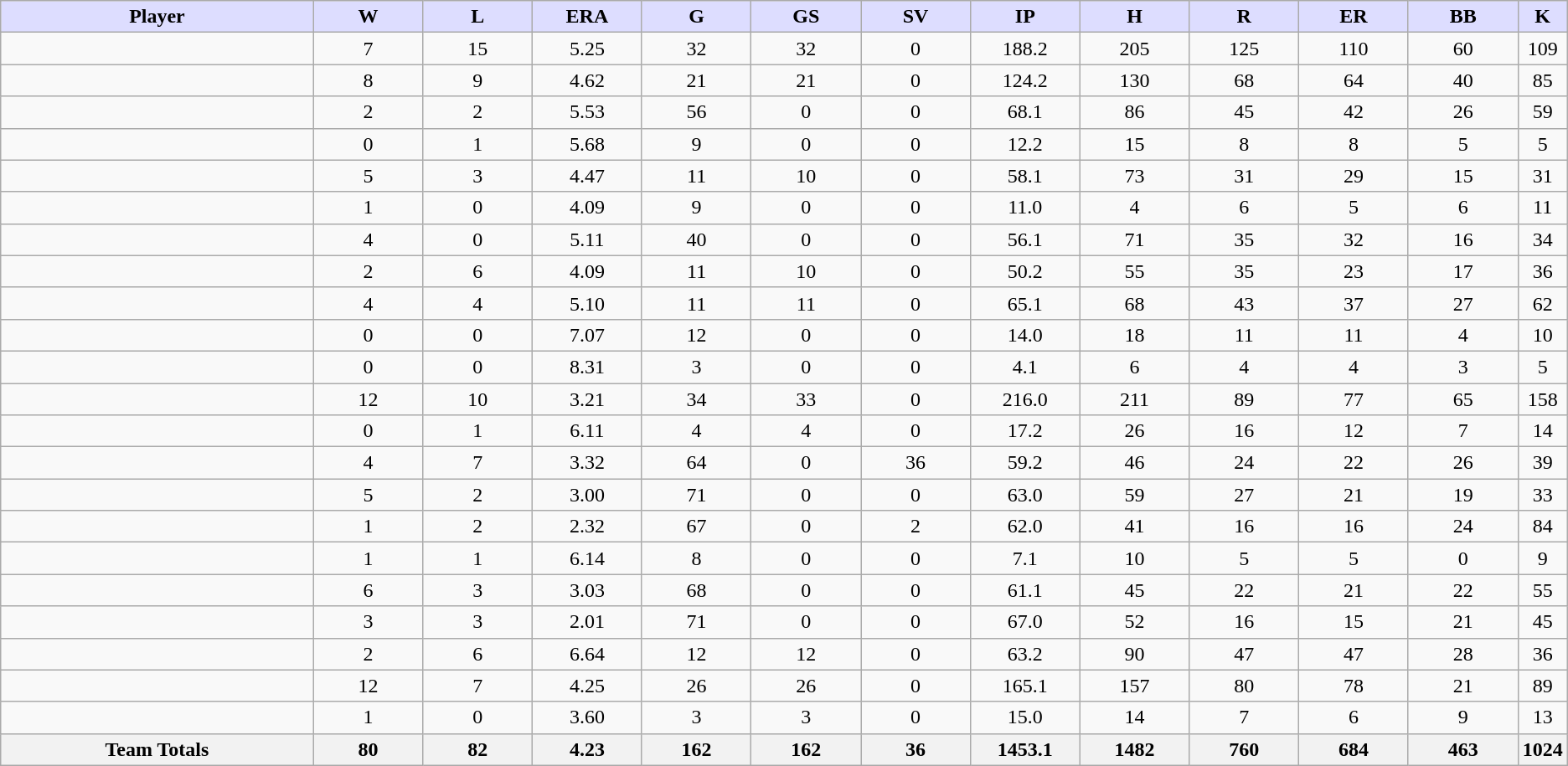<table class="wikitable" style="text-align:center;">
<tr>
<th style="background:#ddf; width:20%;">Player</th>
<th style="background:#ddf; width:7%;">W</th>
<th style="background:#ddf; width:7%;">L</th>
<th style="background:#ddf; width:7%;">ERA</th>
<th style="background:#ddf; width:7%;">G</th>
<th style="background:#ddf; width:7%;">GS</th>
<th style="background:#ddf; width:7%;">SV</th>
<th style="background:#ddf; width:7%;">IP</th>
<th style="background:#ddf; width:7%;">H</th>
<th style="background:#ddf; width:7%;">R</th>
<th style="background:#ddf; width:7%;">ER</th>
<th style="background:#ddf; width:7%;">BB</th>
<th style="background:#ddf; width:7%;">K</th>
</tr>
<tr>
<td align=left></td>
<td>7</td>
<td>15</td>
<td>5.25</td>
<td>32</td>
<td>32</td>
<td>0</td>
<td>188.2</td>
<td>205</td>
<td>125</td>
<td>110</td>
<td>60</td>
<td>109</td>
</tr>
<tr>
<td align=left></td>
<td>8</td>
<td>9</td>
<td>4.62</td>
<td>21</td>
<td>21</td>
<td>0</td>
<td>124.2</td>
<td>130</td>
<td>68</td>
<td>64</td>
<td>40</td>
<td>85</td>
</tr>
<tr>
<td align=left></td>
<td>2</td>
<td>2</td>
<td>5.53</td>
<td>56</td>
<td>0</td>
<td>0</td>
<td>68.1</td>
<td>86</td>
<td>45</td>
<td>42</td>
<td>26</td>
<td>59</td>
</tr>
<tr>
<td align=left></td>
<td>0</td>
<td>1</td>
<td>5.68</td>
<td>9</td>
<td>0</td>
<td>0</td>
<td>12.2</td>
<td>15</td>
<td>8</td>
<td>8</td>
<td>5</td>
<td>5</td>
</tr>
<tr>
<td align=left></td>
<td>5</td>
<td>3</td>
<td>4.47</td>
<td>11</td>
<td>10</td>
<td>0</td>
<td>58.1</td>
<td>73</td>
<td>31</td>
<td>29</td>
<td>15</td>
<td>31</td>
</tr>
<tr>
<td align=left></td>
<td>1</td>
<td>0</td>
<td>4.09</td>
<td>9</td>
<td>0</td>
<td>0</td>
<td>11.0</td>
<td>4</td>
<td>6</td>
<td>5</td>
<td>6</td>
<td>11</td>
</tr>
<tr>
<td align=left></td>
<td>4</td>
<td>0</td>
<td>5.11</td>
<td>40</td>
<td>0</td>
<td>0</td>
<td>56.1</td>
<td>71</td>
<td>35</td>
<td>32</td>
<td>16</td>
<td>34</td>
</tr>
<tr>
<td align=left></td>
<td>2</td>
<td>6</td>
<td>4.09</td>
<td>11</td>
<td>10</td>
<td>0</td>
<td>50.2</td>
<td>55</td>
<td>35</td>
<td>23</td>
<td>17</td>
<td>36</td>
</tr>
<tr>
<td align=left></td>
<td>4</td>
<td>4</td>
<td>5.10</td>
<td>11</td>
<td>11</td>
<td>0</td>
<td>65.1</td>
<td>68</td>
<td>43</td>
<td>37</td>
<td>27</td>
<td>62</td>
</tr>
<tr>
<td align=left></td>
<td>0</td>
<td>0</td>
<td>7.07</td>
<td>12</td>
<td>0</td>
<td>0</td>
<td>14.0</td>
<td>18</td>
<td>11</td>
<td>11</td>
<td>4</td>
<td>10</td>
</tr>
<tr>
<td align=left></td>
<td>0</td>
<td>0</td>
<td>8.31</td>
<td>3</td>
<td>0</td>
<td>0</td>
<td>4.1</td>
<td>6</td>
<td>4</td>
<td>4</td>
<td>3</td>
<td>5</td>
</tr>
<tr>
<td align=left></td>
<td>12</td>
<td>10</td>
<td>3.21</td>
<td>34</td>
<td>33</td>
<td>0</td>
<td>216.0</td>
<td>211</td>
<td>89</td>
<td>77</td>
<td>65</td>
<td>158</td>
</tr>
<tr>
<td align=left></td>
<td>0</td>
<td>1</td>
<td>6.11</td>
<td>4</td>
<td>4</td>
<td>0</td>
<td>17.2</td>
<td>26</td>
<td>16</td>
<td>12</td>
<td>7</td>
<td>14</td>
</tr>
<tr>
<td align=left></td>
<td>4</td>
<td>7</td>
<td>3.32</td>
<td>64</td>
<td>0</td>
<td>36</td>
<td>59.2</td>
<td>46</td>
<td>24</td>
<td>22</td>
<td>26</td>
<td>39</td>
</tr>
<tr>
<td align=left></td>
<td>5</td>
<td>2</td>
<td>3.00</td>
<td>71</td>
<td>0</td>
<td>0</td>
<td>63.0</td>
<td>59</td>
<td>27</td>
<td>21</td>
<td>19</td>
<td>33</td>
</tr>
<tr>
<td align=left></td>
<td>1</td>
<td>2</td>
<td>2.32</td>
<td>67</td>
<td>0</td>
<td>2</td>
<td>62.0</td>
<td>41</td>
<td>16</td>
<td>16</td>
<td>24</td>
<td>84</td>
</tr>
<tr>
<td align=left></td>
<td>1</td>
<td>1</td>
<td>6.14</td>
<td>8</td>
<td>0</td>
<td>0</td>
<td>7.1</td>
<td>10</td>
<td>5</td>
<td>5</td>
<td>0</td>
<td>9</td>
</tr>
<tr>
<td align=left></td>
<td>6</td>
<td>3</td>
<td>3.03</td>
<td>68</td>
<td>0</td>
<td>0</td>
<td>61.1</td>
<td>45</td>
<td>22</td>
<td>21</td>
<td>22</td>
<td>55</td>
</tr>
<tr>
<td align=left></td>
<td>3</td>
<td>3</td>
<td>2.01</td>
<td>71</td>
<td>0</td>
<td>0</td>
<td>67.0</td>
<td>52</td>
<td>16</td>
<td>15</td>
<td>21</td>
<td>45</td>
</tr>
<tr>
<td align=left></td>
<td>2</td>
<td>6</td>
<td>6.64</td>
<td>12</td>
<td>12</td>
<td>0</td>
<td>63.2</td>
<td>90</td>
<td>47</td>
<td>47</td>
<td>28</td>
<td>36</td>
</tr>
<tr>
<td align=left></td>
<td>12</td>
<td>7</td>
<td>4.25</td>
<td>26</td>
<td>26</td>
<td>0</td>
<td>165.1</td>
<td>157</td>
<td>80</td>
<td>78</td>
<td>21</td>
<td>89</td>
</tr>
<tr>
<td align=left></td>
<td>1</td>
<td>0</td>
<td>3.60</td>
<td>3</td>
<td>3</td>
<td>0</td>
<td>15.0</td>
<td>14</td>
<td>7</td>
<td>6</td>
<td>9</td>
<td>13</td>
</tr>
<tr class="sortbottom">
<th>Team Totals</th>
<th>80</th>
<th>82</th>
<th>4.23</th>
<th>162</th>
<th>162</th>
<th>36</th>
<th>1453.1</th>
<th>1482</th>
<th>760</th>
<th>684</th>
<th>463</th>
<th>1024</th>
</tr>
</table>
